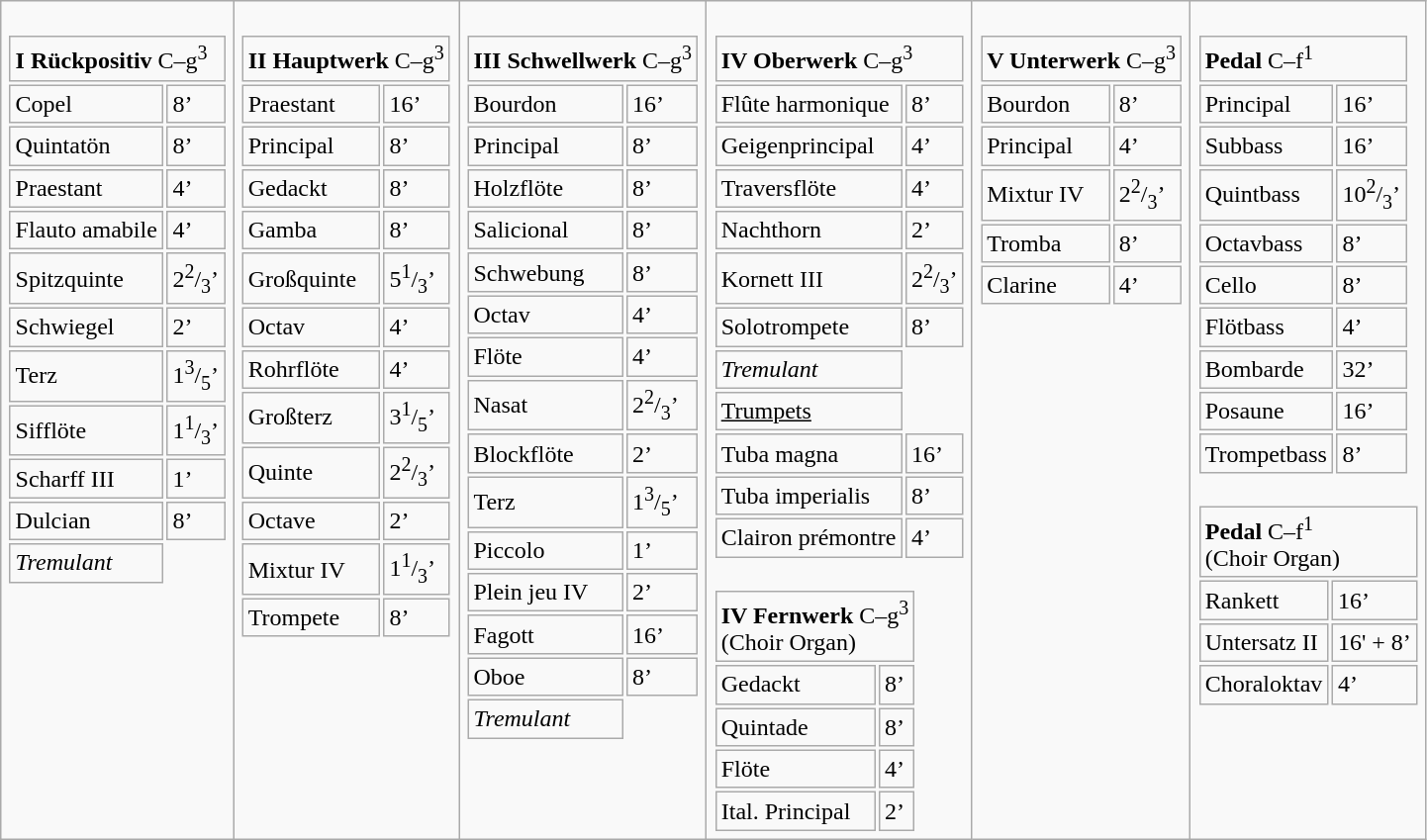<table class="wikitable">
<tr>
<td style="vertical-align:top"><br><table border="0">
<tr>
<td colspan=16><strong>I Rückpositiv</strong> C–g<sup>3</sup><br></td>
</tr>
<tr>
<td>Copel</td>
<td>8’</td>
</tr>
<tr>
<td>Quintatön</td>
<td>8’</td>
</tr>
<tr>
<td>Praestant</td>
<td>4’</td>
</tr>
<tr>
<td>Flauto amabile</td>
<td>4’</td>
</tr>
<tr>
<td>Spitzquinte</td>
<td>2<sup>2</sup>/<sub>3</sub>’</td>
</tr>
<tr>
<td>Schwiegel</td>
<td>2’</td>
</tr>
<tr>
<td>Terz</td>
<td>1<sup>3</sup>/<sub>5</sub>’</td>
</tr>
<tr>
<td>Sifflöte</td>
<td>1<sup>1</sup>/<sub>3</sub>’</td>
</tr>
<tr>
<td>Scharff III</td>
<td>1’</td>
</tr>
<tr>
<td>Dulcian</td>
<td>8’</td>
</tr>
<tr>
<td><em>Tremulant</em></td>
</tr>
</table>
</td>
<td style="vertical-align:top"><br><table border="0">
<tr>
<td colspan=16><strong>II Hauptwerk</strong> C–g<sup>3</sup><br></td>
</tr>
<tr>
<td>Praestant</td>
<td>16’</td>
</tr>
<tr>
<td>Principal</td>
<td>8’</td>
</tr>
<tr>
<td>Gedackt</td>
<td>8’</td>
</tr>
<tr>
<td>Gamba</td>
<td>8’</td>
</tr>
<tr>
<td>Großquinte</td>
<td>5<sup>1</sup>/<sub>3</sub>’</td>
</tr>
<tr>
<td>Octav</td>
<td>4’</td>
</tr>
<tr>
<td>Rohrflöte</td>
<td>4’</td>
</tr>
<tr>
<td>Großterz</td>
<td>3<sup>1</sup>/<sub>5</sub>’</td>
</tr>
<tr>
<td>Quinte</td>
<td>2<sup>2</sup>/<sub>3</sub>’</td>
</tr>
<tr>
<td>Octave</td>
<td>2’</td>
</tr>
<tr>
<td>Mixtur IV</td>
<td>1<sup>1</sup>/<sub>3</sub>’</td>
</tr>
<tr>
<td>Trompete</td>
<td>8’</td>
</tr>
</table>
</td>
<td style="vertical-align:top"><br><table border="0">
<tr>
<td colspan=16><strong>III Schwellwerk</strong> C–g<sup>3</sup><br></td>
</tr>
<tr>
<td>Bourdon</td>
<td>16’</td>
</tr>
<tr>
<td>Principal</td>
<td>8’</td>
</tr>
<tr>
<td>Holzflöte</td>
<td>8’</td>
</tr>
<tr>
<td>Salicional</td>
<td>8’</td>
</tr>
<tr>
<td>Schwebung</td>
<td>8’</td>
</tr>
<tr>
<td>Octav</td>
<td>4’</td>
</tr>
<tr>
<td>Flöte</td>
<td>4’</td>
</tr>
<tr>
<td>Nasat</td>
<td>2<sup>2</sup>/<sub>3</sub>’</td>
</tr>
<tr>
<td>Blockflöte</td>
<td>2’</td>
</tr>
<tr>
<td>Terz</td>
<td>1<sup>3</sup>/<sub>5</sub>’</td>
</tr>
<tr>
<td>Piccolo</td>
<td>1’</td>
</tr>
<tr>
<td>Plein jeu IV</td>
<td>2’</td>
</tr>
<tr>
<td>Fagott</td>
<td>16’</td>
</tr>
<tr>
<td>Oboe</td>
<td>8’</td>
</tr>
<tr>
<td><em>Tremulant</em></td>
</tr>
</table>
</td>
<td style="vertical-align:top"><br><table border="0">
<tr>
<td colspan=16><strong>IV Oberwerk</strong> C–g<sup>3</sup><br></td>
</tr>
<tr>
<td>Flûte harmonique</td>
<td>8’</td>
</tr>
<tr>
<td>Geigenprincipal</td>
<td>4’</td>
</tr>
<tr>
<td>Traversflöte</td>
<td>4’</td>
</tr>
<tr>
<td>Nachthorn</td>
<td>2’</td>
</tr>
<tr>
<td>Kornett III</td>
<td>2<sup>2</sup>/<sub>3</sub>’</td>
</tr>
<tr>
<td>Solotrompete</td>
<td>8’</td>
</tr>
<tr>
<td><em>Tremulant</em></td>
</tr>
<tr>
<td><u>Trumpets</u></td>
</tr>
<tr>
<td>Tuba magna</td>
<td>16’</td>
</tr>
<tr>
<td>Tuba imperialis</td>
<td>8’</td>
</tr>
<tr>
<td>Clairon prémontre</td>
<td>4’</td>
</tr>
</table>
<br><table border="0">
<tr>
<td colspan=16><strong>IV Fernwerk</strong> C–g<sup>3</sup><br> (Choir Organ)<br></td>
</tr>
<tr>
<td>Gedackt</td>
<td>8’</td>
</tr>
<tr>
<td>Quintade</td>
<td>8’</td>
</tr>
<tr>
<td>Flöte</td>
<td>4’</td>
</tr>
<tr>
<td>Ital. Principal</td>
<td>2’</td>
</tr>
</table>
</td>
<td style="vertical-align:top"><br><table border="0">
<tr>
<td colspan=16><strong>V Unterwerk</strong> C–g<sup>3</sup><br></td>
</tr>
<tr>
<td>Bourdon</td>
<td>8’</td>
</tr>
<tr>
<td>Principal</td>
<td>4’</td>
</tr>
<tr>
<td>Mixtur IV</td>
<td>2<sup>2</sup>/<sub>3</sub>’</td>
</tr>
<tr>
<td>Tromba</td>
<td>8’</td>
</tr>
<tr>
<td>Clarine</td>
<td>4’</td>
</tr>
</table>
</td>
<td style="vertical-align:top"><br><table border="0">
<tr>
<td colspan=16><strong>Pedal</strong> C–f<sup>1</sup><br></td>
</tr>
<tr>
<td>Principal</td>
<td>16’</td>
</tr>
<tr>
<td>Subbass</td>
<td>16’</td>
</tr>
<tr>
<td>Quintbass</td>
<td>10<sup>2</sup>/<sub>3</sub>’</td>
</tr>
<tr>
<td>Octavbass</td>
<td>8’</td>
</tr>
<tr>
<td>Cello</td>
<td>8’</td>
</tr>
<tr>
<td>Flötbass</td>
<td>4’</td>
</tr>
<tr>
<td>Bombarde</td>
<td>32’</td>
</tr>
<tr>
<td>Posaune</td>
<td>16’</td>
</tr>
<tr>
<td>Trompetbass</td>
<td>8’</td>
</tr>
</table>
<br><table border="0">
<tr>
<td colspan=16><strong>Pedal</strong> C–f<sup>1</sup> <br>(Choir Organ)<br></td>
</tr>
<tr>
<td>Rankett</td>
<td>16’</td>
</tr>
<tr>
<td>Untersatz II</td>
<td>16' + 8’</td>
</tr>
<tr>
<td>Choraloktav</td>
<td>4’</td>
</tr>
</table>
</td>
</tr>
</table>
